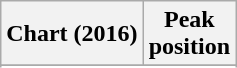<table class="wikitable sortable plainrowheaders" style="text-align:center">
<tr>
<th scope="col">Chart (2016)</th>
<th scope="col">Peak<br> position</th>
</tr>
<tr>
</tr>
<tr>
</tr>
<tr>
</tr>
<tr>
</tr>
<tr>
</tr>
<tr>
</tr>
<tr>
</tr>
<tr>
</tr>
<tr>
</tr>
<tr>
</tr>
<tr>
</tr>
</table>
